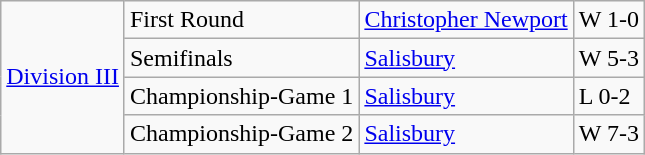<table class="wikitable">
<tr>
<td rowspan="4"><a href='#'>Division III</a></td>
<td>First Round</td>
<td><a href='#'>Christopher Newport</a></td>
<td>W 1-0</td>
</tr>
<tr>
<td>Semifinals</td>
<td><a href='#'>Salisbury</a></td>
<td>W 5-3</td>
</tr>
<tr>
<td>Championship-Game 1</td>
<td><a href='#'>Salisbury</a></td>
<td>L 0-2</td>
</tr>
<tr>
<td>Championship-Game 2</td>
<td><a href='#'>Salisbury</a></td>
<td>W 7-3</td>
</tr>
</table>
